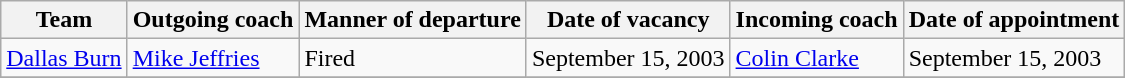<table class="wikitable sortable">
<tr>
<th>Team</th>
<th>Outgoing coach</th>
<th>Manner of departure</th>
<th>Date of vacancy</th>
<th>Incoming coach</th>
<th>Date of appointment</th>
</tr>
<tr>
<td><a href='#'>Dallas Burn</a></td>
<td> <a href='#'>Mike Jeffries</a></td>
<td>Fired</td>
<td>September 15, 2003</td>
<td> <a href='#'>Colin Clarke</a></td>
<td>September 15, 2003</td>
</tr>
<tr>
</tr>
</table>
